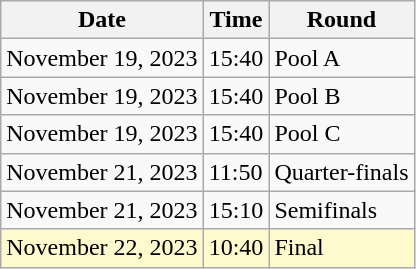<table class="wikitable">
<tr>
<th>Date</th>
<th>Time</th>
<th>Round</th>
</tr>
<tr>
<td>November 19, 2023</td>
<td>15:40</td>
<td>Pool A</td>
</tr>
<tr>
<td>November 19, 2023</td>
<td>15:40</td>
<td>Pool B</td>
</tr>
<tr>
<td>November 19, 2023</td>
<td>15:40</td>
<td>Pool C</td>
</tr>
<tr>
<td>November 21, 2023</td>
<td>11:50</td>
<td>Quarter-finals</td>
</tr>
<tr>
<td>November 21, 2023</td>
<td>15:10</td>
<td>Semifinals</td>
</tr>
<tr style=background:lemonchiffon>
<td>November 22, 2023</td>
<td>10:40</td>
<td>Final</td>
</tr>
</table>
